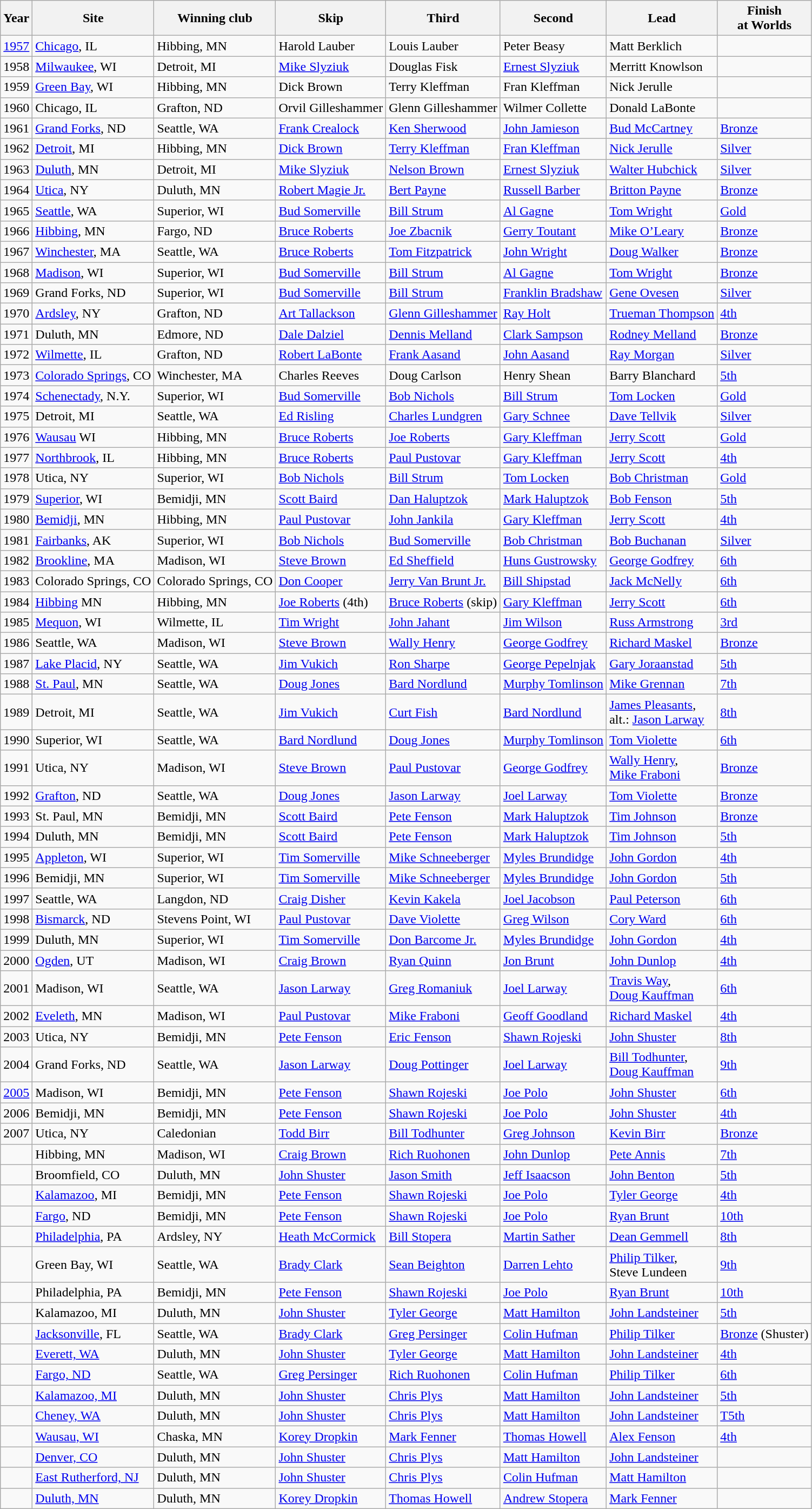<table class="sortable wikitable">
<tr>
<th>Year</th>
<th>Site</th>
<th>Winning club</th>
<th>Skip</th>
<th>Third</th>
<th>Second</th>
<th>Lead</th>
<th>Finish<br>at Worlds</th>
</tr>
<tr>
<td><a href='#'>1957</a></td>
<td><a href='#'>Chicago</a>, IL</td>
<td> Hibbing, MN</td>
<td>Harold Lauber</td>
<td>Louis Lauber</td>
<td>Peter Beasy</td>
<td>Matt Berklich</td>
<td></td>
</tr>
<tr>
<td>1958</td>
<td><a href='#'>Milwaukee</a>, WI</td>
<td> Detroit, MI</td>
<td><a href='#'>Mike Slyziuk</a></td>
<td>Douglas Fisk</td>
<td><a href='#'>Ernest Slyziuk</a></td>
<td>Merritt Knowlson</td>
<td></td>
</tr>
<tr>
<td>1959</td>
<td><a href='#'>Green Bay</a>, WI</td>
<td> Hibbing, MN</td>
<td>Dick Brown</td>
<td>Terry Kleffman</td>
<td>Fran Kleffman</td>
<td>Nick Jerulle</td>
<td></td>
</tr>
<tr>
<td>1960</td>
<td>Chicago, IL</td>
<td> Grafton, ND</td>
<td>Orvil Gilleshammer</td>
<td>Glenn Gilleshammer</td>
<td>Wilmer Collette</td>
<td>Donald LaBonte</td>
<td></td>
</tr>
<tr>
<td>1961</td>
<td><a href='#'>Grand Forks</a>, ND</td>
<td> Seattle, WA</td>
<td><a href='#'>Frank Crealock</a></td>
<td><a href='#'>Ken Sherwood</a></td>
<td><a href='#'>John Jamieson</a></td>
<td><a href='#'>Bud McCartney</a></td>
<td><a href='#'>Bronze</a></td>
</tr>
<tr>
<td>1962</td>
<td><a href='#'>Detroit</a>, MI</td>
<td> Hibbing, MN</td>
<td><a href='#'>Dick Brown</a></td>
<td><a href='#'>Terry Kleffman</a></td>
<td><a href='#'>Fran Kleffman</a></td>
<td><a href='#'>Nick Jerulle</a></td>
<td><a href='#'>Silver</a></td>
</tr>
<tr>
<td>1963</td>
<td><a href='#'>Duluth</a>, MN</td>
<td> Detroit, MI</td>
<td><a href='#'>Mike Slyziuk</a></td>
<td><a href='#'>Nelson Brown</a></td>
<td><a href='#'>Ernest Slyziuk</a></td>
<td><a href='#'>Walter Hubchick</a></td>
<td><a href='#'>Silver</a></td>
</tr>
<tr>
<td>1964</td>
<td><a href='#'>Utica</a>, NY</td>
<td> Duluth, MN</td>
<td><a href='#'>Robert Magie Jr.</a></td>
<td><a href='#'>Bert Payne</a></td>
<td><a href='#'>Russell Barber</a></td>
<td><a href='#'>Britton Payne</a></td>
<td><a href='#'>Bronze</a></td>
</tr>
<tr>
<td>1965</td>
<td><a href='#'>Seattle</a>, WA</td>
<td> Superior, WI</td>
<td><a href='#'>Bud Somerville</a></td>
<td><a href='#'>Bill Strum</a></td>
<td><a href='#'>Al Gagne</a></td>
<td><a href='#'>Tom Wright</a></td>
<td><a href='#'>Gold</a></td>
</tr>
<tr>
<td>1966</td>
<td><a href='#'>Hibbing</a>, MN</td>
<td> Fargo, ND</td>
<td><a href='#'>Bruce Roberts</a></td>
<td><a href='#'>Joe Zbacnik</a></td>
<td><a href='#'>Gerry Toutant</a></td>
<td><a href='#'>Mike O’Leary</a></td>
<td><a href='#'>Bronze</a></td>
</tr>
<tr>
<td>1967</td>
<td><a href='#'>Winchester</a>, MA</td>
<td> Seattle, WA</td>
<td><a href='#'>Bruce Roberts</a></td>
<td><a href='#'>Tom Fitzpatrick</a></td>
<td><a href='#'>John Wright</a></td>
<td><a href='#'>Doug Walker</a></td>
<td><a href='#'>Bronze</a></td>
</tr>
<tr>
<td>1968</td>
<td><a href='#'>Madison</a>, WI</td>
<td> Superior, WI</td>
<td><a href='#'>Bud Somerville</a></td>
<td><a href='#'>Bill Strum</a></td>
<td><a href='#'>Al Gagne</a></td>
<td><a href='#'>Tom Wright</a></td>
<td><a href='#'>Bronze</a></td>
</tr>
<tr>
<td>1969</td>
<td>Grand Forks, ND</td>
<td> Superior, WI</td>
<td><a href='#'>Bud Somerville</a></td>
<td><a href='#'>Bill Strum</a></td>
<td><a href='#'>Franklin Bradshaw</a></td>
<td><a href='#'>Gene Ovesen</a></td>
<td><a href='#'>Silver</a></td>
</tr>
<tr>
<td>1970</td>
<td><a href='#'>Ardsley</a>, NY</td>
<td> Grafton, ND</td>
<td><a href='#'>Art Tallackson</a></td>
<td><a href='#'>Glenn Gilleshammer</a></td>
<td><a href='#'>Ray Holt</a></td>
<td><a href='#'>Trueman Thompson</a></td>
<td><a href='#'>4th</a></td>
</tr>
<tr>
<td>1971</td>
<td>Duluth, MN</td>
<td> Edmore, ND</td>
<td><a href='#'>Dale Dalziel</a></td>
<td><a href='#'>Dennis Melland</a></td>
<td><a href='#'>Clark Sampson</a></td>
<td><a href='#'>Rodney Melland</a></td>
<td><a href='#'>Bronze</a></td>
</tr>
<tr>
<td>1972</td>
<td><a href='#'>Wilmette</a>, IL</td>
<td> Grafton, ND</td>
<td><a href='#'>Robert LaBonte</a></td>
<td><a href='#'>Frank Aasand</a></td>
<td><a href='#'>John Aasand</a></td>
<td><a href='#'>Ray Morgan</a></td>
<td><a href='#'>Silver</a></td>
</tr>
<tr>
<td>1973</td>
<td><a href='#'>Colorado Springs</a>, CO</td>
<td> Winchester, MA</td>
<td>Charles Reeves</td>
<td>Doug Carlson</td>
<td>Henry Shean</td>
<td>Barry Blanchard</td>
<td><a href='#'>5th</a></td>
</tr>
<tr>
<td>1974</td>
<td><a href='#'>Schenectady</a>, N.Y.</td>
<td> Superior, WI</td>
<td><a href='#'>Bud Somerville</a></td>
<td><a href='#'>Bob Nichols</a></td>
<td><a href='#'>Bill Strum</a></td>
<td><a href='#'>Tom Locken</a></td>
<td><a href='#'>Gold</a></td>
</tr>
<tr>
<td>1975</td>
<td>Detroit, MI</td>
<td> Seattle, WA</td>
<td><a href='#'>Ed Risling</a></td>
<td><a href='#'>Charles Lundgren</a></td>
<td><a href='#'>Gary Schnee</a></td>
<td><a href='#'>Dave Tellvik</a></td>
<td><a href='#'>Silver</a></td>
</tr>
<tr>
<td>1976</td>
<td><a href='#'>Wausau</a> WI</td>
<td> Hibbing, MN</td>
<td><a href='#'>Bruce Roberts</a></td>
<td><a href='#'>Joe Roberts</a></td>
<td><a href='#'>Gary Kleffman</a></td>
<td><a href='#'>Jerry Scott</a></td>
<td><a href='#'>Gold</a></td>
</tr>
<tr>
<td>1977</td>
<td><a href='#'>Northbrook</a>, IL</td>
<td> Hibbing, MN</td>
<td><a href='#'>Bruce Roberts</a></td>
<td><a href='#'>Paul Pustovar</a></td>
<td><a href='#'>Gary Kleffman</a></td>
<td><a href='#'>Jerry Scott</a></td>
<td><a href='#'>4th</a></td>
</tr>
<tr>
<td>1978</td>
<td>Utica, NY</td>
<td> Superior, WI</td>
<td><a href='#'>Bob Nichols</a></td>
<td><a href='#'>Bill Strum</a></td>
<td><a href='#'>Tom Locken</a></td>
<td><a href='#'>Bob Christman</a></td>
<td><a href='#'>Gold</a></td>
</tr>
<tr>
<td>1979</td>
<td><a href='#'>Superior</a>, WI</td>
<td> Bemidji, MN</td>
<td><a href='#'>Scott Baird</a></td>
<td><a href='#'>Dan Haluptzok</a></td>
<td><a href='#'>Mark Haluptzok</a></td>
<td><a href='#'>Bob Fenson</a></td>
<td><a href='#'>5th</a></td>
</tr>
<tr>
<td>1980</td>
<td><a href='#'>Bemidji</a>, MN</td>
<td> Hibbing, MN</td>
<td><a href='#'>Paul Pustovar</a></td>
<td><a href='#'>John Jankila</a></td>
<td><a href='#'>Gary Kleffman</a></td>
<td><a href='#'>Jerry Scott</a></td>
<td><a href='#'>4th</a></td>
</tr>
<tr>
<td>1981</td>
<td><a href='#'>Fairbanks</a>, AK</td>
<td> Superior, WI</td>
<td><a href='#'>Bob Nichols</a></td>
<td><a href='#'>Bud Somerville</a></td>
<td><a href='#'>Bob Christman</a></td>
<td><a href='#'>Bob Buchanan</a></td>
<td><a href='#'>Silver</a></td>
</tr>
<tr>
<td>1982</td>
<td><a href='#'>Brookline</a>, MA</td>
<td> Madison, WI</td>
<td><a href='#'>Steve Brown</a></td>
<td><a href='#'>Ed Sheffield</a></td>
<td><a href='#'>Huns Gustrowsky</a></td>
<td><a href='#'>George Godfrey</a></td>
<td><a href='#'>6th</a></td>
</tr>
<tr>
<td>1983</td>
<td>Colorado Springs, CO</td>
<td> Colorado Springs, CO</td>
<td><a href='#'>Don Cooper</a></td>
<td><a href='#'>Jerry Van Brunt Jr.</a></td>
<td><a href='#'>Bill Shipstad</a></td>
<td><a href='#'>Jack McNelly</a></td>
<td><a href='#'>6th</a></td>
</tr>
<tr>
<td>1984</td>
<td><a href='#'>Hibbing</a> MN</td>
<td> Hibbing, MN</td>
<td><a href='#'>Joe Roberts</a> (4th)</td>
<td><a href='#'>Bruce Roberts</a> (skip)</td>
<td><a href='#'>Gary Kleffman</a></td>
<td><a href='#'>Jerry Scott</a></td>
<td><a href='#'>6th</a></td>
</tr>
<tr>
<td>1985</td>
<td><a href='#'>Mequon</a>, WI</td>
<td> Wilmette, IL</td>
<td><a href='#'>Tim Wright</a></td>
<td><a href='#'>John Jahant</a></td>
<td><a href='#'>Jim Wilson</a></td>
<td><a href='#'>Russ Armstrong</a></td>
<td><a href='#'>3rd</a></td>
</tr>
<tr>
<td>1986</td>
<td>Seattle, WA</td>
<td> Madison, WI</td>
<td><a href='#'>Steve Brown</a></td>
<td><a href='#'>Wally Henry</a></td>
<td><a href='#'>George Godfrey</a></td>
<td><a href='#'>Richard Maskel</a></td>
<td><a href='#'>Bronze</a></td>
</tr>
<tr>
<td>1987</td>
<td><a href='#'>Lake Placid</a>, NY</td>
<td> Seattle, WA</td>
<td><a href='#'>Jim Vukich</a></td>
<td><a href='#'>Ron Sharpe</a></td>
<td><a href='#'>George Pepelnjak</a></td>
<td><a href='#'>Gary Joraanstad</a></td>
<td><a href='#'>5th</a></td>
</tr>
<tr>
<td>1988</td>
<td><a href='#'>St. Paul</a>, MN</td>
<td> Seattle, WA</td>
<td><a href='#'>Doug Jones</a></td>
<td><a href='#'>Bard Nordlund</a></td>
<td><a href='#'>Murphy Tomlinson</a></td>
<td><a href='#'>Mike Grennan</a></td>
<td><a href='#'>7th</a></td>
</tr>
<tr>
<td>1989</td>
<td>Detroit, MI</td>
<td> Seattle, WA</td>
<td><a href='#'>Jim Vukich</a></td>
<td><a href='#'>Curt Fish</a></td>
<td><a href='#'>Bard Nordlund</a></td>
<td><a href='#'>James Pleasants</a>,<br>alt.: <a href='#'>Jason Larway</a></td>
<td><a href='#'>8th</a></td>
</tr>
<tr>
<td>1990</td>
<td>Superior, WI</td>
<td> Seattle, WA</td>
<td><a href='#'>Bard Nordlund</a></td>
<td><a href='#'>Doug Jones</a></td>
<td><a href='#'>Murphy Tomlinson</a></td>
<td><a href='#'>Tom Violette</a></td>
<td><a href='#'>6th</a></td>
</tr>
<tr>
<td>1991</td>
<td>Utica, NY</td>
<td> Madison, WI</td>
<td><a href='#'>Steve Brown</a></td>
<td><a href='#'>Paul Pustovar</a></td>
<td><a href='#'>George Godfrey</a></td>
<td><a href='#'>Wally Henry</a>,<br><a href='#'>Mike Fraboni</a></td>
<td><a href='#'>Bronze</a></td>
</tr>
<tr>
<td>1992</td>
<td><a href='#'>Grafton</a>, ND</td>
<td> Seattle, WA</td>
<td><a href='#'>Doug Jones</a></td>
<td><a href='#'>Jason Larway</a></td>
<td><a href='#'>Joel Larway</a></td>
<td><a href='#'>Tom Violette</a></td>
<td><a href='#'>Bronze</a></td>
</tr>
<tr>
<td>1993</td>
<td>St. Paul, MN</td>
<td> Bemidji, MN</td>
<td><a href='#'>Scott Baird</a></td>
<td><a href='#'>Pete Fenson</a></td>
<td><a href='#'>Mark Haluptzok</a></td>
<td><a href='#'>Tim Johnson</a></td>
<td><a href='#'>Bronze</a></td>
</tr>
<tr>
<td>1994</td>
<td>Duluth, MN</td>
<td> Bemidji, MN</td>
<td><a href='#'>Scott Baird</a></td>
<td><a href='#'>Pete Fenson</a></td>
<td><a href='#'>Mark Haluptzok</a></td>
<td><a href='#'>Tim Johnson</a></td>
<td><a href='#'>5th</a></td>
</tr>
<tr>
<td>1995</td>
<td><a href='#'>Appleton</a>, WI</td>
<td> Superior, WI</td>
<td><a href='#'>Tim Somerville</a></td>
<td><a href='#'>Mike Schneeberger</a></td>
<td><a href='#'>Myles Brundidge</a></td>
<td><a href='#'>John Gordon</a></td>
<td><a href='#'>4th</a></td>
</tr>
<tr>
<td>1996</td>
<td>Bemidji, MN</td>
<td> Superior, WI</td>
<td><a href='#'>Tim Somerville</a></td>
<td><a href='#'>Mike Schneeberger</a></td>
<td><a href='#'>Myles Brundidge</a></td>
<td><a href='#'>John Gordon</a></td>
<td><a href='#'>5th</a></td>
</tr>
<tr>
<td>1997</td>
<td>Seattle, WA</td>
<td> Langdon, ND</td>
<td><a href='#'>Craig Disher</a></td>
<td><a href='#'>Kevin Kakela</a></td>
<td><a href='#'>Joel Jacobson</a></td>
<td><a href='#'>Paul Peterson</a></td>
<td><a href='#'>6th</a></td>
</tr>
<tr>
<td>1998</td>
<td><a href='#'>Bismarck</a>, ND</td>
<td> Stevens Point, WI</td>
<td><a href='#'>Paul Pustovar</a></td>
<td><a href='#'>Dave Violette</a></td>
<td><a href='#'>Greg Wilson</a></td>
<td><a href='#'>Cory Ward</a></td>
<td><a href='#'>6th</a></td>
</tr>
<tr>
<td>1999</td>
<td>Duluth, MN</td>
<td> Superior, WI</td>
<td><a href='#'>Tim Somerville</a></td>
<td><a href='#'>Don Barcome Jr.</a></td>
<td><a href='#'>Myles Brundidge</a></td>
<td><a href='#'>John Gordon</a></td>
<td><a href='#'>4th</a></td>
</tr>
<tr>
<td>2000</td>
<td><a href='#'>Ogden</a>, UT</td>
<td> Madison, WI</td>
<td><a href='#'>Craig Brown</a></td>
<td><a href='#'>Ryan Quinn</a></td>
<td><a href='#'>Jon Brunt</a></td>
<td><a href='#'>John Dunlop</a></td>
<td><a href='#'>4th</a></td>
</tr>
<tr>
<td>2001</td>
<td>Madison, WI</td>
<td> Seattle, WA</td>
<td><a href='#'>Jason Larway</a></td>
<td><a href='#'>Greg Romaniuk</a></td>
<td><a href='#'>Joel Larway</a></td>
<td><a href='#'>Travis Way</a>,<br><a href='#'>Doug Kauffman</a></td>
<td><a href='#'>6th</a></td>
</tr>
<tr>
<td>2002</td>
<td><a href='#'>Eveleth</a>, MN</td>
<td> Madison, WI</td>
<td><a href='#'>Paul Pustovar</a></td>
<td><a href='#'>Mike Fraboni</a></td>
<td><a href='#'>Geoff Goodland</a></td>
<td><a href='#'>Richard Maskel</a></td>
<td><a href='#'>4th</a></td>
</tr>
<tr>
<td>2003</td>
<td>Utica, NY</td>
<td> Bemidji, MN</td>
<td><a href='#'>Pete Fenson</a></td>
<td><a href='#'>Eric Fenson</a></td>
<td><a href='#'>Shawn Rojeski</a></td>
<td><a href='#'>John Shuster</a></td>
<td><a href='#'>8th</a></td>
</tr>
<tr>
<td>2004</td>
<td>Grand Forks, ND</td>
<td> Seattle, WA</td>
<td><a href='#'>Jason Larway</a></td>
<td><a href='#'>Doug Pottinger</a></td>
<td><a href='#'>Joel Larway</a></td>
<td><a href='#'>Bill Todhunter</a>,<br><a href='#'>Doug Kauffman</a></td>
<td><a href='#'>9th</a></td>
</tr>
<tr>
<td><a href='#'>2005</a></td>
<td>Madison, WI</td>
<td> Bemidji, MN</td>
<td><a href='#'>Pete Fenson</a></td>
<td><a href='#'>Shawn Rojeski</a></td>
<td><a href='#'>Joe Polo</a></td>
<td><a href='#'>John Shuster</a></td>
<td><a href='#'>6th</a></td>
</tr>
<tr>
<td>2006</td>
<td>Bemidji, MN</td>
<td> Bemidji, MN</td>
<td><a href='#'>Pete Fenson</a></td>
<td><a href='#'>Shawn Rojeski</a></td>
<td><a href='#'>Joe Polo</a></td>
<td><a href='#'>John Shuster</a></td>
<td><a href='#'>4th</a></td>
</tr>
<tr>
<td>2007</td>
<td>Utica, NY</td>
<td> Caledonian</td>
<td><a href='#'>Todd Birr</a></td>
<td><a href='#'>Bill Todhunter</a></td>
<td><a href='#'>Greg Johnson</a></td>
<td><a href='#'>Kevin Birr</a></td>
<td><a href='#'>Bronze</a></td>
</tr>
<tr>
<td></td>
<td>Hibbing, MN</td>
<td> Madison, WI</td>
<td><a href='#'>Craig Brown</a></td>
<td><a href='#'>Rich Ruohonen</a></td>
<td><a href='#'>John Dunlop</a></td>
<td><a href='#'>Pete Annis</a></td>
<td><a href='#'>7th</a></td>
</tr>
<tr>
<td></td>
<td>Broomfield, CO</td>
<td> Duluth, MN</td>
<td><a href='#'>John Shuster</a></td>
<td><a href='#'>Jason Smith</a></td>
<td><a href='#'>Jeff Isaacson</a></td>
<td><a href='#'>John Benton</a></td>
<td><a href='#'>5th</a></td>
</tr>
<tr>
<td></td>
<td><a href='#'>Kalamazoo</a>, MI</td>
<td> Bemidji, MN</td>
<td><a href='#'>Pete Fenson</a></td>
<td><a href='#'>Shawn Rojeski</a></td>
<td><a href='#'>Joe Polo</a></td>
<td><a href='#'>Tyler George</a></td>
<td><a href='#'>4th</a></td>
</tr>
<tr>
<td></td>
<td><a href='#'>Fargo</a>, ND</td>
<td> Bemidji, MN</td>
<td><a href='#'>Pete Fenson</a></td>
<td><a href='#'>Shawn Rojeski</a></td>
<td><a href='#'>Joe Polo</a></td>
<td><a href='#'>Ryan Brunt</a></td>
<td><a href='#'>10th</a></td>
</tr>
<tr>
<td></td>
<td><a href='#'>Philadelphia</a>, PA</td>
<td> Ardsley, NY</td>
<td><a href='#'>Heath McCormick</a></td>
<td><a href='#'>Bill Stopera</a></td>
<td><a href='#'>Martin Sather</a></td>
<td><a href='#'>Dean Gemmell</a></td>
<td><a href='#'>8th</a></td>
</tr>
<tr>
<td></td>
<td>Green Bay, WI</td>
<td> Seattle, WA</td>
<td><a href='#'>Brady Clark</a></td>
<td><a href='#'>Sean Beighton</a></td>
<td><a href='#'>Darren Lehto</a></td>
<td><a href='#'>Philip Tilker</a>,<br>Steve Lundeen</td>
<td><a href='#'>9th</a></td>
</tr>
<tr>
<td></td>
<td>Philadelphia, PA</td>
<td> Bemidji, MN</td>
<td><a href='#'>Pete Fenson</a></td>
<td><a href='#'>Shawn Rojeski</a></td>
<td><a href='#'>Joe Polo</a></td>
<td><a href='#'>Ryan Brunt</a></td>
<td><a href='#'>10th</a></td>
</tr>
<tr>
<td></td>
<td>Kalamazoo, MI</td>
<td> Duluth, MN</td>
<td><a href='#'>John Shuster</a></td>
<td><a href='#'>Tyler George</a></td>
<td><a href='#'>Matt Hamilton</a></td>
<td><a href='#'>John Landsteiner</a></td>
<td><a href='#'>5th</a></td>
</tr>
<tr>
<td></td>
<td><a href='#'>Jacksonville</a>, FL</td>
<td> Seattle, WA</td>
<td><a href='#'>Brady Clark</a></td>
<td><a href='#'>Greg Persinger</a></td>
<td><a href='#'>Colin Hufman</a></td>
<td><a href='#'>Philip Tilker</a></td>
<td><a href='#'>Bronze</a> (Shuster)</td>
</tr>
<tr>
<td></td>
<td><a href='#'>Everett, WA</a></td>
<td> Duluth, MN</td>
<td><a href='#'>John Shuster</a></td>
<td><a href='#'>Tyler George</a></td>
<td><a href='#'>Matt Hamilton</a></td>
<td><a href='#'>John Landsteiner</a></td>
<td><a href='#'>4th</a></td>
</tr>
<tr>
<td></td>
<td><a href='#'>Fargo, ND</a></td>
<td> Seattle, WA</td>
<td><a href='#'>Greg Persinger</a></td>
<td><a href='#'>Rich Ruohonen</a></td>
<td><a href='#'>Colin Hufman</a></td>
<td><a href='#'>Philip Tilker</a></td>
<td><a href='#'>6th</a></td>
</tr>
<tr>
<td></td>
<td><a href='#'>Kalamazoo, MI</a></td>
<td> Duluth, MN</td>
<td><a href='#'>John Shuster</a></td>
<td><a href='#'>Chris Plys</a></td>
<td><a href='#'>Matt Hamilton</a></td>
<td><a href='#'>John Landsteiner</a></td>
<td><a href='#'>5th</a></td>
</tr>
<tr>
<td></td>
<td><a href='#'>Cheney, WA</a></td>
<td> Duluth, MN</td>
<td><a href='#'>John Shuster</a></td>
<td><a href='#'>Chris Plys</a></td>
<td><a href='#'>Matt Hamilton</a></td>
<td><a href='#'>John Landsteiner</a></td>
<td><a href='#'>T5th</a></td>
</tr>
<tr>
<td></td>
<td><a href='#'>Wausau, WI</a></td>
<td> Chaska, MN</td>
<td><a href='#'>Korey Dropkin</a></td>
<td><a href='#'>Mark Fenner</a></td>
<td><a href='#'>Thomas Howell</a></td>
<td><a href='#'>Alex Fenson</a></td>
<td><a href='#'>4th</a> </td>
</tr>
<tr>
<td></td>
<td><a href='#'>Denver, CO</a></td>
<td> Duluth, MN</td>
<td><a href='#'>John Shuster</a></td>
<td><a href='#'>Chris Plys</a></td>
<td><a href='#'>Matt Hamilton</a></td>
<td><a href='#'>John Landsteiner</a></td>
<td></td>
</tr>
<tr>
<td></td>
<td><a href='#'>East Rutherford, NJ</a></td>
<td> Duluth, MN</td>
<td><a href='#'>John Shuster</a></td>
<td><a href='#'>Chris Plys</a></td>
<td><a href='#'>Colin Hufman</a></td>
<td><a href='#'>Matt Hamilton</a></td>
<td></td>
</tr>
<tr>
<td></td>
<td><a href='#'>Duluth, MN</a></td>
<td> Duluth, MN</td>
<td><a href='#'>Korey Dropkin</a></td>
<td><a href='#'>Thomas Howell</a></td>
<td><a href='#'>Andrew Stopera</a></td>
<td><a href='#'>Mark Fenner</a></td>
<td></td>
</tr>
</table>
